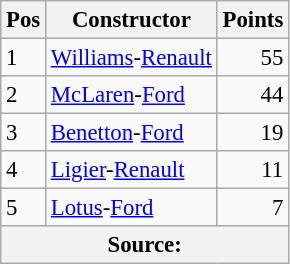<table class="wikitable" style="font-size: 95%;">
<tr>
<th>Pos</th>
<th>Constructor</th>
<th>Points</th>
</tr>
<tr>
<td>1</td>
<td> <a href='#'>Williams</a>-<a href='#'>Renault</a></td>
<td align="right">55</td>
</tr>
<tr>
<td>2</td>
<td> <a href='#'>McLaren</a>-<a href='#'>Ford</a></td>
<td align="right">44</td>
</tr>
<tr>
<td>3</td>
<td> <a href='#'>Benetton</a>-<a href='#'>Ford</a></td>
<td align="right">19</td>
</tr>
<tr>
<td>4</td>
<td> <a href='#'>Ligier</a>-<a href='#'>Renault</a></td>
<td align="right">11</td>
</tr>
<tr>
<td>5</td>
<td> <a href='#'>Lotus</a>-<a href='#'>Ford</a></td>
<td align="right">7</td>
</tr>
<tr>
<th colspan=4>Source: </th>
</tr>
</table>
